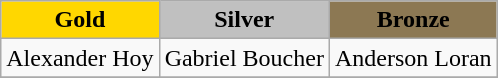<table class="wikitable">
<tr>
<th style="background-color:#FFD700">Gold</th>
<th style="background-color:#C0C0C0">Silver</th>
<th style="background-color:#8C7853">Bronze</th>
</tr>
<tr>
<td> Alexander Hoy</td>
<td> Gabriel Boucher</td>
<td> Anderson Loran</td>
</tr>
<tr>
</tr>
</table>
